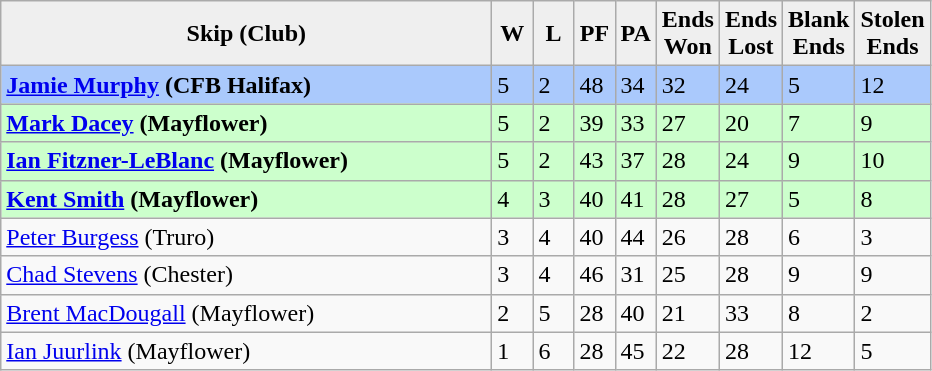<table class="wikitable">
<tr>
<th style="background:#efefef; width:320px;">Skip (Club)</th>
<th style="background:#efefef; width:20px;">W</th>
<th style="background:#efefef; width:20px;">L</th>
<th style="background:#efefef; width:20px;">PF</th>
<th style="background:#efefef; width:20px;">PA</th>
<th style="background:#efefef; width:20px;">Ends <br> Won</th>
<th style="background:#efefef; width:20px;">Ends <br> Lost</th>
<th style="background:#efefef; width:20px;">Blank <br> Ends</th>
<th style="background:#efefef; width:20px;">Stolen <br> Ends</th>
</tr>
<tr style="background:#aac9fc;">
<td><strong><a href='#'>Jamie Murphy</a> (CFB Halifax)</strong></td>
<td>5</td>
<td>2</td>
<td>48</td>
<td>34</td>
<td>32</td>
<td>24</td>
<td>5</td>
<td>12</td>
</tr>
<tr style="background:#cfc;">
<td><strong><a href='#'>Mark Dacey</a>  (Mayflower)</strong></td>
<td>5</td>
<td>2</td>
<td>39</td>
<td>33</td>
<td>27</td>
<td>20</td>
<td>7</td>
<td>9</td>
</tr>
<tr style="background:#cfc;">
<td><strong><a href='#'>Ian Fitzner-LeBlanc</a> (Mayflower)</strong></td>
<td>5</td>
<td>2</td>
<td>43</td>
<td>37</td>
<td>28</td>
<td>24</td>
<td>9</td>
<td>10</td>
</tr>
<tr style="background:#cfc;">
<td><strong><a href='#'>Kent Smith</a> (Mayflower)</strong></td>
<td>4</td>
<td>3</td>
<td>40</td>
<td>41</td>
<td>28</td>
<td>27</td>
<td>5</td>
<td>8</td>
</tr>
<tr>
<td><a href='#'>Peter Burgess</a> (Truro)</td>
<td>3</td>
<td>4</td>
<td>40</td>
<td>44</td>
<td>26</td>
<td>28</td>
<td>6</td>
<td>3</td>
</tr>
<tr>
<td><a href='#'>Chad Stevens</a> (Chester)</td>
<td>3</td>
<td>4</td>
<td>46</td>
<td>31</td>
<td>25</td>
<td>28</td>
<td>9</td>
<td>9</td>
</tr>
<tr>
<td><a href='#'>Brent MacDougall</a> (Mayflower)</td>
<td>2</td>
<td>5</td>
<td>28</td>
<td>40</td>
<td>21</td>
<td>33</td>
<td>8</td>
<td>2</td>
</tr>
<tr>
<td><a href='#'>Ian Juurlink</a> (Mayflower)</td>
<td>1</td>
<td>6</td>
<td>28</td>
<td>45</td>
<td>22</td>
<td>28</td>
<td>12</td>
<td>5</td>
</tr>
</table>
